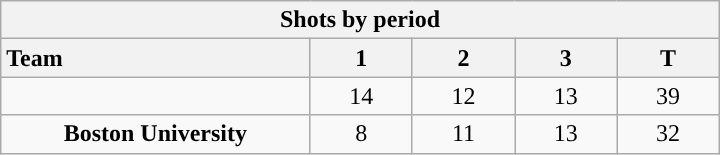<table class="wikitable" style="width:30em; text-align:right;">
<tr>
<th colspan=5>Shots by period</th>
</tr>
<tr>
<th style="width:10em; text-align:left;">Team</th>
<th style="width:3em;">1</th>
<th style="width:3em;">2</th>
<th style="width:3em;">3</th>
<th style="width:3em;">T</th>
</tr>
<tr>
<td style="text-align:center; "><strong></strong></td>
<td align=center>14</td>
<td align=center>12</td>
<td align=center>13</td>
<td align=center>39</td>
</tr>
<tr>
<td align=center><strong>Boston University</strong></td>
<td align=center>8</td>
<td align=center>11</td>
<td align=center>13</td>
<td align=center>32</td>
</tr>
</table>
